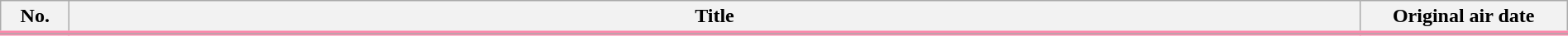<table class="wikitable" style="width:100%; margin:auto; background:#FFF;">
<tr style="border-bottom: 4px solid #FC89AC;">
<th style="width:3em;">No.</th>
<th>Title</th>
<th style="width:10em;">Original air date</th>
</tr>
<tr>
</tr>
</table>
